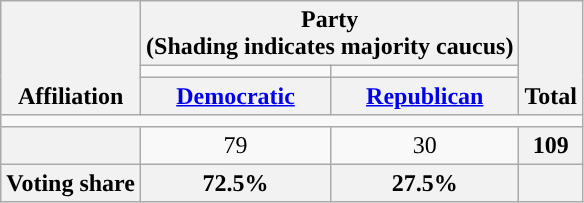<table class=wikitable style="text-align:center">
<tr style="vertical-align:bottom;">
<th rowspan=3>Affiliation</th>
<th colspan=2>Party <div>(Shading indicates majority caucus)</div></th>
<th rowspan=3>Total</th>
</tr>
<tr style="height:5px">
<td style="background-color:"></td>
<td style="background-color:"></td>
</tr>
<tr>
<th><a href='#'>Democratic</a></th>
<th><a href='#'>Republican</a></th>
</tr>
<tr>
<td colspan=5></td>
</tr>
<tr>
<th nowrap style="font-size:80%"></th>
<td>79</td>
<td>30</td>
<th>109</th>
</tr>
<tr>
<th>Voting share</th>
<th>72.5%</th>
<th>27.5%</th>
<th colspan=2></th>
</tr>
</table>
